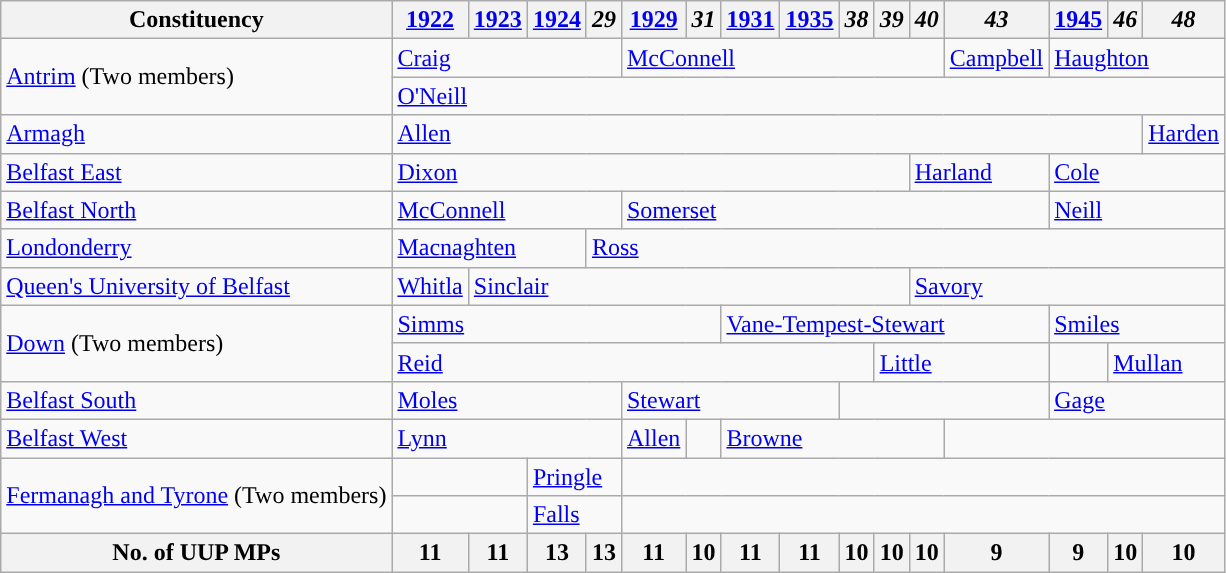<table class="wikitable">
<tr>
<th>Constituency</th>
<th><a href='#'>1922</a></th>
<th><a href='#'>1923</a></th>
<th><a href='#'>1924</a></th>
<th><em>29</em></th>
<th><a href='#'>1929</a></th>
<th><em>31</em></th>
<th><a href='#'>1931</a></th>
<th><a href='#'>1935</a></th>
<th><em>38</em></th>
<th><em>39</em></th>
<th><em>40</em></th>
<th><em>43</em></th>
<th><a href='#'>1945</a></th>
<th><em>46</em></th>
<th><em>48</em></th>
</tr>
<tr>
<td rowspan="2"><a href='#'>Antrim</a> (Two members)</td>
<td colspan="4"><a href='#'>Craig</a></td>
<td colspan="7"><a href='#'>McConnell</a></td>
<td><a href='#'>Campbell</a></td>
<td colspan="3"><a href='#'>Haughton</a></td>
</tr>
<tr>
<td colspan="15"><a href='#'>O'Neill</a></td>
</tr>
<tr>
<td><a href='#'>Armagh</a></td>
<td colspan="14"><a href='#'>Allen</a></td>
<td><a href='#'>Harden</a></td>
</tr>
<tr>
<td><a href='#'>Belfast East</a></td>
<td colspan="10"><a href='#'>Dixon</a></td>
<td colspan="2"><a href='#'>Harland</a></td>
<td colspan="3"><a href='#'>Cole</a></td>
</tr>
<tr>
<td><a href='#'>Belfast North</a></td>
<td colspan="4"><a href='#'>McConnell</a></td>
<td colspan="8"><a href='#'>Somerset</a></td>
<td colspan="3"><a href='#'>Neill</a></td>
</tr>
<tr>
<td><a href='#'>Londonderry</a></td>
<td colspan="3"><a href='#'>Macnaghten</a></td>
<td colspan="12"><a href='#'>Ross</a></td>
</tr>
<tr>
<td><a href='#'>Queen's University of Belfast</a></td>
<td><a href='#'>Whitla</a></td>
<td colspan="9"><a href='#'>Sinclair</a></td>
<td colspan="5"><a href='#'>Savory</a></td>
</tr>
<tr>
<td rowspan="2"><a href='#'>Down</a> (Two members)</td>
<td colspan="6"><a href='#'>Simms</a></td>
<td colspan="6"><a href='#'>Vane-Tempest-Stewart</a></td>
<td colspan="3"><a href='#'>Smiles</a></td>
</tr>
<tr>
<td colspan="9"><a href='#'>Reid</a></td>
<td colspan="3"><a href='#'>Little</a></td>
<td></td>
<td colspan="2"><a href='#'>Mullan</a></td>
</tr>
<tr>
<td><a href='#'>Belfast South</a></td>
<td colspan="4"><a href='#'>Moles</a></td>
<td colspan="4"><a href='#'>Stewart</a></td>
<td colspan="4"></td>
<td colspan="3"><a href='#'>Gage</a></td>
</tr>
<tr>
<td><a href='#'>Belfast West</a></td>
<td colspan="4"><a href='#'>Lynn</a></td>
<td><a href='#'>Allen</a></td>
<td></td>
<td colspan="5"><a href='#'>Browne</a></td>
<td colspan="4"></td>
</tr>
<tr>
<td rowspan="2"><a href='#'>Fermanagh and Tyrone</a> (Two members)</td>
<td colspan="2"></td>
<td colspan="2"><a href='#'>Pringle</a></td>
<td colspan="11"></td>
</tr>
<tr>
<td colspan="2"></td>
<td colspan="2"><a href='#'>Falls</a></td>
<td colspan="11"></td>
</tr>
<tr>
<th>No. of UUP MPs</th>
<th>11</th>
<th>11</th>
<th>13</th>
<th>13</th>
<th>11</th>
<th>10</th>
<th>11</th>
<th>11</th>
<th>10</th>
<th>10</th>
<th>10</th>
<th>9</th>
<th>9</th>
<th>10</th>
<th>10</th>
</tr>
</table>
